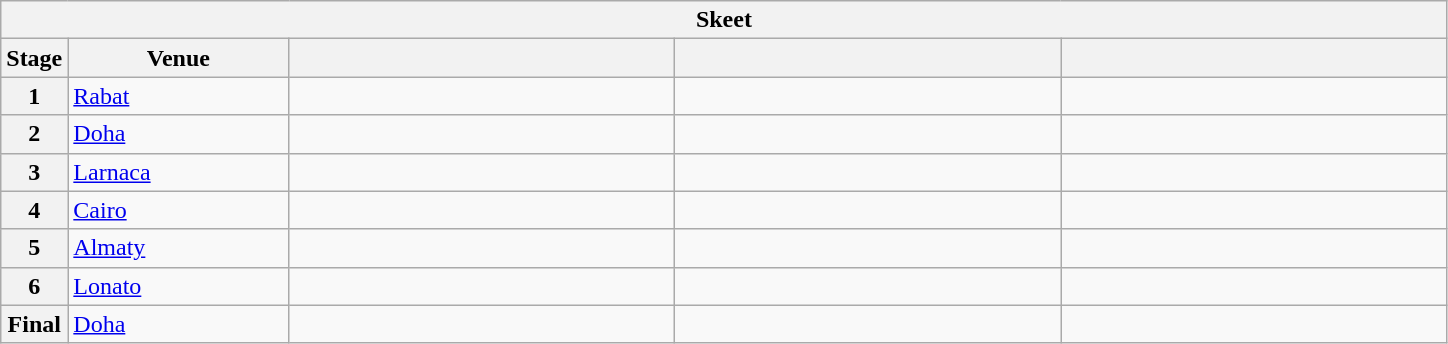<table class="wikitable">
<tr>
<th colspan="5">Skeet</th>
</tr>
<tr>
<th>Stage</th>
<th width=140>Venue</th>
<th width=250></th>
<th width=250></th>
<th width=250></th>
</tr>
<tr>
<th>1</th>
<td> <a href='#'>Rabat</a></td>
<td></td>
<td></td>
<td></td>
</tr>
<tr>
<th>2</th>
<td> <a href='#'>Doha</a></td>
<td></td>
<td></td>
<td></td>
</tr>
<tr>
<th>3</th>
<td> <a href='#'>Larnaca</a></td>
<td></td>
<td></td>
<td></td>
</tr>
<tr>
<th>4</th>
<td> <a href='#'>Cairo</a></td>
<td></td>
<td></td>
<td></td>
</tr>
<tr>
<th>5</th>
<td> <a href='#'>Almaty</a></td>
<td></td>
<td></td>
<td></td>
</tr>
<tr>
<th>6</th>
<td> <a href='#'>Lonato</a></td>
<td></td>
<td></td>
<td></td>
</tr>
<tr>
<th>Final</th>
<td> <a href='#'>Doha</a></td>
<td></td>
<td></td>
<td></td>
</tr>
</table>
